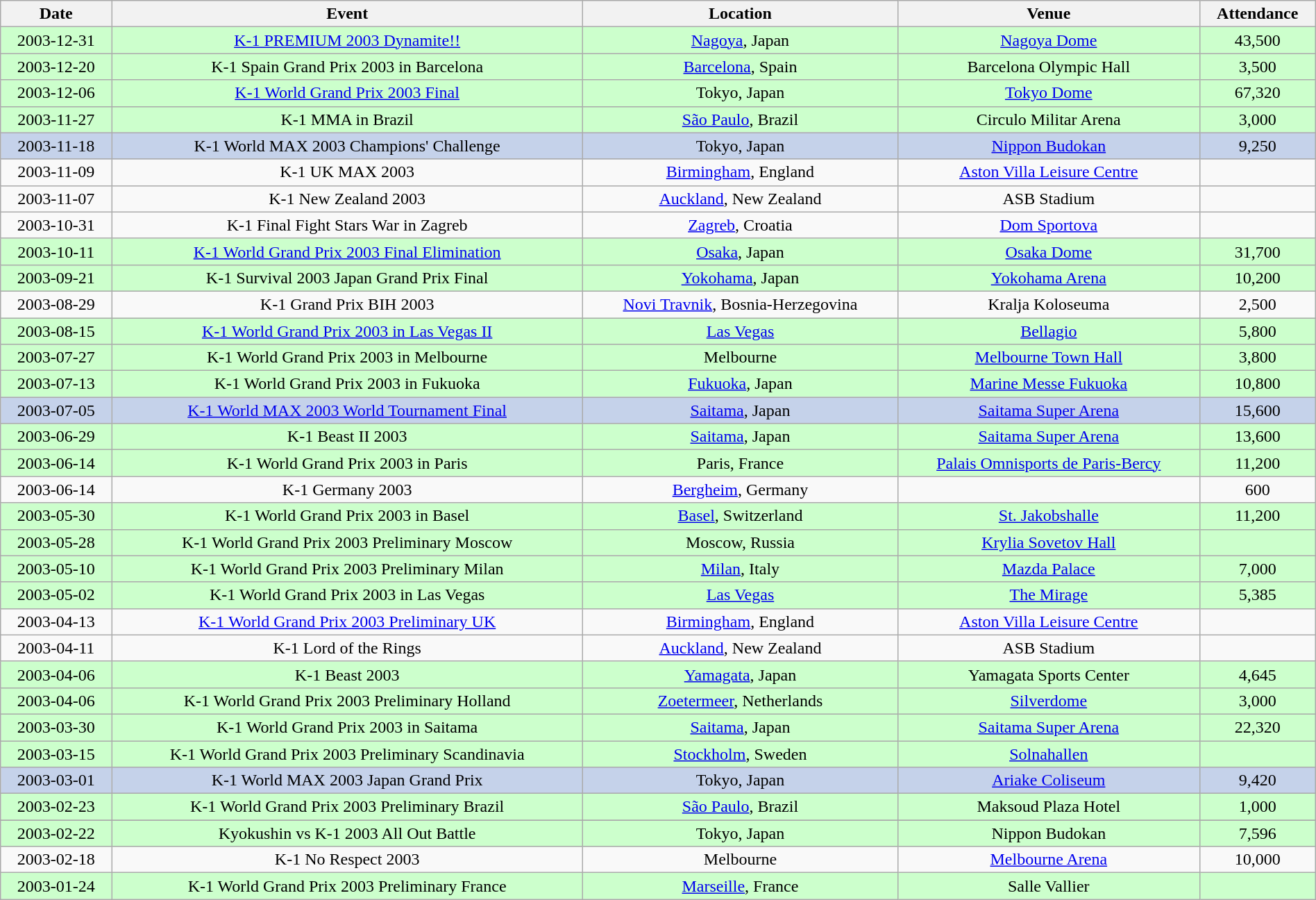<table class="wikitable" style="width:100%; text-align:center">
<tr>
<th>Date</th>
<th>Event</th>
<th>Location</th>
<th>Venue</th>
<th>Attendance</th>
</tr>
<tr style="background:#CCFFCC">
<td>2003-12-31</td>
<td><a href='#'>K-1 PREMIUM 2003 Dynamite!!</a></td>
<td> <a href='#'>Nagoya</a>, Japan</td>
<td><a href='#'>Nagoya Dome</a></td>
<td>43,500</td>
</tr>
<tr style="background:#CCFFCC">
<td>2003-12-20</td>
<td>K-1 Spain Grand Prix 2003 in Barcelona</td>
<td> <a href='#'>Barcelona</a>, Spain</td>
<td>Barcelona Olympic Hall</td>
<td>3,500</td>
</tr>
<tr style="background:#CCFFCC">
<td>2003-12-06</td>
<td><a href='#'>K-1 World Grand Prix 2003 Final</a></td>
<td> Tokyo, Japan</td>
<td><a href='#'>Tokyo Dome</a></td>
<td>67,320</td>
</tr>
<tr style="background:#CCFFCC">
<td>2003-11-27</td>
<td>K-1 MMA in Brazil</td>
<td> <a href='#'>São Paulo</a>, Brazil</td>
<td>Circulo Militar Arena</td>
<td>3,000</td>
</tr>
<tr style="background:#C5D2EA">
<td>2003-11-18</td>
<td>K-1 World MAX 2003 Champions' Challenge</td>
<td> Tokyo, Japan</td>
<td><a href='#'>Nippon Budokan</a></td>
<td>9,250</td>
</tr>
<tr>
<td>2003-11-09</td>
<td>K-1 UK MAX 2003</td>
<td> <a href='#'>Birmingham</a>, England</td>
<td><a href='#'>Aston Villa Leisure Centre</a></td>
<td></td>
</tr>
<tr>
<td>2003-11-07</td>
<td>K-1 New Zealand 2003</td>
<td> <a href='#'>Auckland</a>, New Zealand</td>
<td>ASB Stadium</td>
<td></td>
</tr>
<tr>
<td>2003-10-31</td>
<td>K-1 Final Fight Stars War in Zagreb</td>
<td> <a href='#'>Zagreb</a>, Croatia</td>
<td><a href='#'>Dom Sportova</a></td>
<td></td>
</tr>
<tr style="background:#CCFFCC">
<td>2003-10-11</td>
<td><a href='#'>K-1 World Grand Prix 2003 Final Elimination</a></td>
<td> <a href='#'>Osaka</a>, Japan</td>
<td><a href='#'>Osaka Dome</a></td>
<td>31,700</td>
</tr>
<tr style="background:#CCFFCC">
<td>2003-09-21</td>
<td>K-1 Survival 2003 Japan Grand Prix Final</td>
<td> <a href='#'>Yokohama</a>, Japan</td>
<td><a href='#'>Yokohama Arena</a></td>
<td>10,200</td>
</tr>
<tr>
<td>2003-08-29</td>
<td>K-1 Grand Prix BIH 2003</td>
<td> <a href='#'>Novi Travnik</a>, Bosnia-Herzegovina</td>
<td>Kralja Koloseuma</td>
<td>2,500</td>
</tr>
<tr style="background:#CCFFCC">
<td>2003-08-15</td>
<td><a href='#'>K-1 World Grand Prix 2003 in Las Vegas II</a></td>
<td> <a href='#'>Las Vegas</a></td>
<td><a href='#'>Bellagio</a></td>
<td>5,800</td>
</tr>
<tr style="background:#CCFFCC">
<td>2003-07-27</td>
<td>K-1 World Grand Prix 2003 in Melbourne</td>
<td> Melbourne</td>
<td><a href='#'>Melbourne Town Hall</a></td>
<td>3,800</td>
</tr>
<tr style="background:#CCFFCC">
<td>2003-07-13</td>
<td>K-1 World Grand Prix 2003 in Fukuoka</td>
<td> <a href='#'>Fukuoka</a>, Japan</td>
<td><a href='#'>Marine Messe Fukuoka</a></td>
<td>10,800</td>
</tr>
<tr style="background:#C5D2EA">
<td>2003-07-05</td>
<td><a href='#'>K-1 World MAX 2003 World Tournament Final</a></td>
<td> <a href='#'>Saitama</a>, Japan</td>
<td><a href='#'>Saitama Super Arena</a></td>
<td>15,600</td>
</tr>
<tr style="background:#CCFFCC">
<td>2003-06-29</td>
<td>K-1 Beast II 2003</td>
<td> <a href='#'>Saitama</a>, Japan</td>
<td><a href='#'>Saitama Super Arena</a></td>
<td>13,600</td>
</tr>
<tr style="background:#CCFFCC">
<td>2003-06-14</td>
<td>K-1 World Grand Prix 2003 in Paris</td>
<td> Paris, France</td>
<td><a href='#'>Palais Omnisports de Paris-Bercy</a></td>
<td>11,200</td>
</tr>
<tr>
<td>2003-06-14</td>
<td>K-1 Germany 2003</td>
<td> <a href='#'>Bergheim</a>, Germany</td>
<td></td>
<td>600</td>
</tr>
<tr style="background:#CCFFCC">
<td>2003-05-30</td>
<td>K-1 World Grand Prix 2003 in Basel</td>
<td> <a href='#'>Basel</a>, Switzerland</td>
<td><a href='#'>St. Jakobshalle</a></td>
<td>11,200</td>
</tr>
<tr style="background:#CCFFCC">
<td>2003-05-28</td>
<td>K-1 World Grand Prix 2003 Preliminary Moscow</td>
<td> Moscow, Russia</td>
<td><a href='#'>Krylia Sovetov Hall</a></td>
<td></td>
</tr>
<tr style="background:#CCFFCC">
<td>2003-05-10</td>
<td>K-1 World Grand Prix 2003 Preliminary Milan</td>
<td> <a href='#'>Milan</a>, Italy</td>
<td><a href='#'>Mazda Palace</a></td>
<td>7,000</td>
</tr>
<tr style="background:#CCFFCC">
<td>2003-05-02</td>
<td>K-1 World Grand Prix 2003 in Las Vegas</td>
<td> <a href='#'>Las Vegas</a></td>
<td><a href='#'>The Mirage</a></td>
<td>5,385</td>
</tr>
<tr>
<td>2003-04-13</td>
<td><a href='#'>K-1 World Grand Prix 2003 Preliminary UK</a></td>
<td> <a href='#'>Birmingham</a>, England</td>
<td><a href='#'>Aston Villa Leisure Centre</a></td>
<td></td>
</tr>
<tr>
<td>2003-04-11</td>
<td>K-1 Lord of the Rings</td>
<td> <a href='#'>Auckland</a>, New Zealand</td>
<td>ASB Stadium</td>
<td></td>
</tr>
<tr style="background:#CCFFCC">
<td>2003-04-06</td>
<td>K-1 Beast 2003</td>
<td> <a href='#'>Yamagata</a>, Japan</td>
<td>Yamagata Sports Center</td>
<td>4,645</td>
</tr>
<tr style="background:#CCFFCC">
<td>2003-04-06</td>
<td>K-1 World Grand Prix 2003 Preliminary Holland</td>
<td> <a href='#'>Zoetermeer</a>, Netherlands</td>
<td><a href='#'>Silverdome</a></td>
<td>3,000</td>
</tr>
<tr style="background:#CCFFCC">
<td>2003-03-30</td>
<td>K-1 World Grand Prix 2003 in Saitama</td>
<td> <a href='#'>Saitama</a>, Japan</td>
<td><a href='#'>Saitama Super Arena</a></td>
<td>22,320</td>
</tr>
<tr style="background:#CCFFCC">
<td>2003-03-15</td>
<td>K-1 World Grand Prix 2003 Preliminary Scandinavia</td>
<td> <a href='#'>Stockholm</a>, Sweden</td>
<td><a href='#'>Solnahallen</a></td>
<td></td>
</tr>
<tr style="background:#C5D2EA">
<td>2003-03-01</td>
<td>K-1 World MAX 2003 Japan Grand Prix</td>
<td> Tokyo, Japan</td>
<td><a href='#'>Ariake Coliseum</a></td>
<td>9,420</td>
</tr>
<tr style="background:#CCFFCC">
<td>2003-02-23</td>
<td>K-1 World Grand Prix 2003 Preliminary Brazil</td>
<td> <a href='#'>São Paulo</a>, Brazil</td>
<td>Maksoud Plaza Hotel</td>
<td>1,000</td>
</tr>
<tr>
</tr>
<tr style="background:#CCFFCC">
<td>2003-02-22</td>
<td>Kyokushin vs K-1 2003 All Out Battle</td>
<td> Tokyo, Japan</td>
<td>Nippon Budokan</td>
<td>7,596</td>
</tr>
<tr>
<td>2003-02-18</td>
<td>K-1 No Respect 2003</td>
<td> Melbourne</td>
<td><a href='#'>Melbourne Arena</a></td>
<td>10,000</td>
</tr>
<tr style="background:#CCFFCC">
<td>2003-01-24</td>
<td>K-1 World Grand Prix 2003 Preliminary France</td>
<td> <a href='#'>Marseille</a>, France</td>
<td>Salle Vallier</td>
<td></td>
</tr>
</table>
